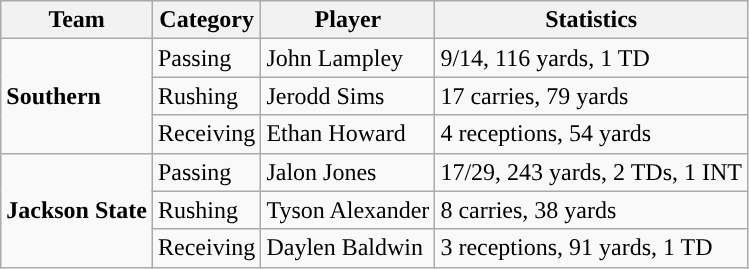<table class="wikitable" style="float: left;">
<tr>
<th>Team</th>
<th>Category</th>
<th>Player</th>
<th>Statistics</th>
</tr>
<tr>
<td rowspan=3><strong>Southern</strong></td>
<td>Passing</td>
<td>John Lampley</td>
<td>9/14, 116 yards, 1 TD</td>
</tr>
<tr>
<td>Rushing</td>
<td>Jerodd Sims</td>
<td>17 carries, 79 yards</td>
</tr>
<tr>
<td>Receiving</td>
<td>Ethan Howard</td>
<td>4 receptions, 54 yards</td>
</tr>
<tr>
<td rowspan=3><strong>Jackson State</strong></td>
<td>Passing</td>
<td>Jalon Jones</td>
<td>17/29, 243 yards, 2 TDs, 1 INT</td>
</tr>
<tr>
<td>Rushing</td>
<td>Tyson Alexander</td>
<td>8 carries, 38 yards</td>
</tr>
<tr>
<td>Receiving</td>
<td>Daylen Baldwin</td>
<td>3 receptions, 91 yards, 1 TD</td>
</tr>
</table>
